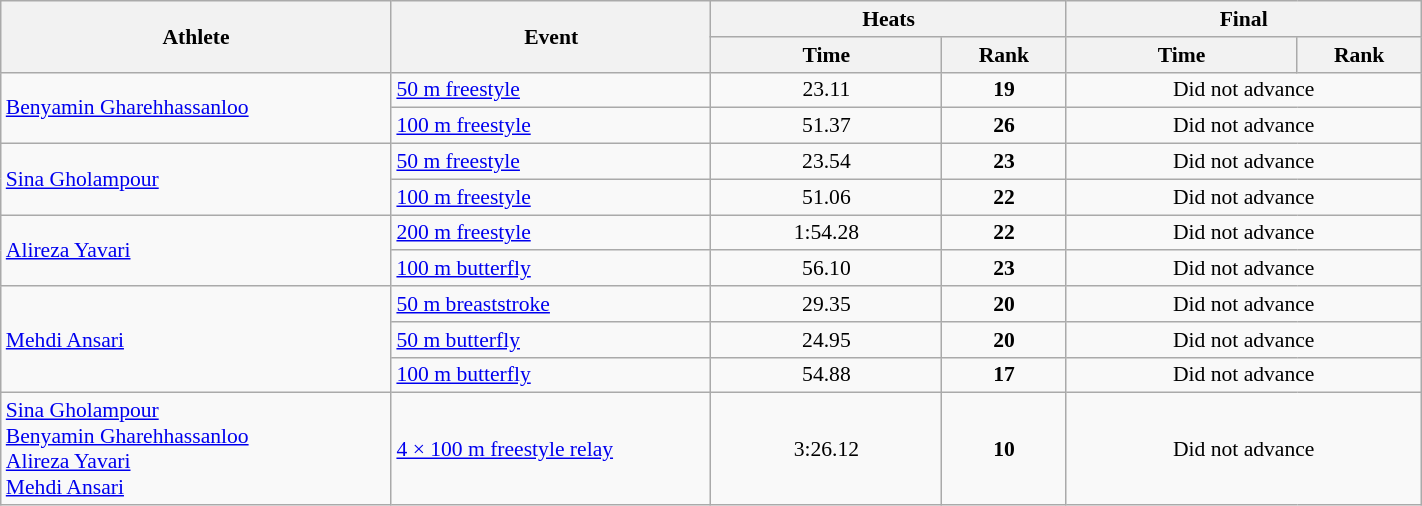<table class="wikitable" width="75%" style="text-align:center; font-size:90%">
<tr>
<th rowspan="2" width="22%">Athlete</th>
<th rowspan="2" width="18%">Event</th>
<th colspan="2" width="20%">Heats</th>
<th colspan="2" width="20%">Final</th>
</tr>
<tr>
<th width="13%">Time</th>
<th>Rank</th>
<th width="13%">Time</th>
<th>Rank</th>
</tr>
<tr>
<td rowspan="2" align=left><a href='#'>Benyamin Gharehhassanloo</a></td>
<td align=left><a href='#'>50 m freestyle</a></td>
<td>23.11</td>
<td><strong>19</strong></td>
<td colspan=2>Did not advance</td>
</tr>
<tr>
<td align=left><a href='#'>100 m freestyle</a></td>
<td>51.37</td>
<td><strong>26</strong></td>
<td colspan=2>Did not advance</td>
</tr>
<tr>
<td rowspan="2" align=left><a href='#'>Sina Gholampour</a></td>
<td align=left><a href='#'>50 m freestyle</a></td>
<td>23.54</td>
<td><strong>23</strong></td>
<td colspan=2>Did not advance</td>
</tr>
<tr>
<td align=left><a href='#'>100 m freestyle</a></td>
<td>51.06</td>
<td><strong>22</strong></td>
<td colspan=2>Did not advance</td>
</tr>
<tr>
<td rowspan="2" align=left><a href='#'>Alireza Yavari</a></td>
<td align=left><a href='#'>200 m freestyle</a></td>
<td>1:54.28</td>
<td><strong>22</strong></td>
<td colspan=2>Did not advance</td>
</tr>
<tr>
<td align=left><a href='#'>100 m butterfly</a></td>
<td>56.10</td>
<td><strong>23</strong></td>
<td colspan=2>Did not advance</td>
</tr>
<tr>
<td rowspan="3" align=left><a href='#'>Mehdi Ansari</a></td>
<td align=left><a href='#'>50 m breaststroke</a></td>
<td>29.35</td>
<td><strong>20</strong></td>
<td colspan=2>Did not advance</td>
</tr>
<tr>
<td align=left><a href='#'>50 m butterfly</a></td>
<td>24.95</td>
<td><strong>20</strong></td>
<td colspan=2>Did not advance</td>
</tr>
<tr>
<td align=left><a href='#'>100 m butterfly</a></td>
<td>54.88</td>
<td><strong>17</strong></td>
<td colspan=2>Did not advance</td>
</tr>
<tr>
<td align=left><a href='#'>Sina Gholampour</a><br><a href='#'>Benyamin Gharehhassanloo</a><br><a href='#'>Alireza Yavari</a><br><a href='#'>Mehdi Ansari</a></td>
<td align=left><a href='#'>4 × 100 m freestyle relay</a></td>
<td>3:26.12</td>
<td><strong>10</strong></td>
<td colspan=2>Did not advance</td>
</tr>
</table>
